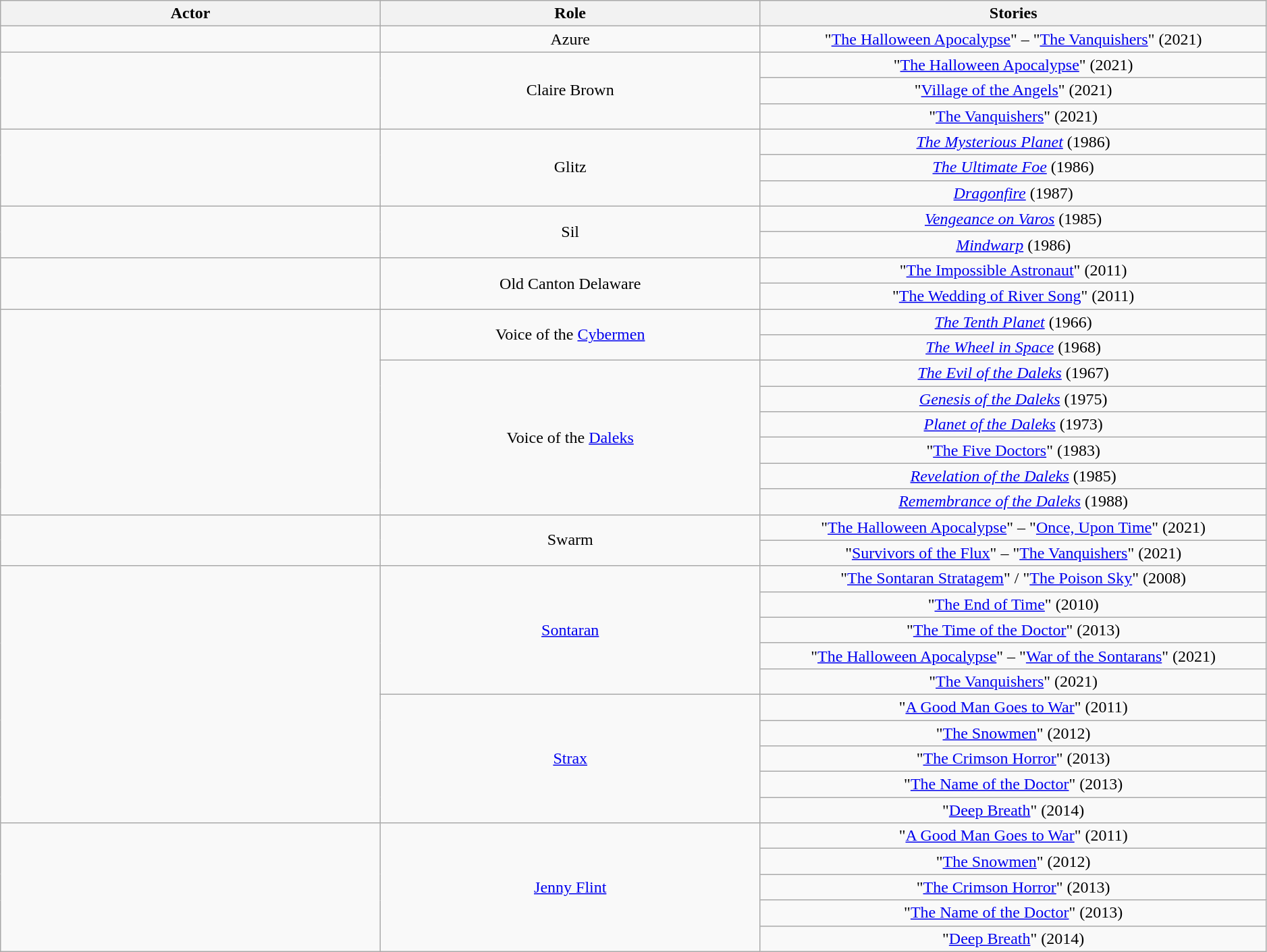<table class="wikitable plainrowheaders sortable" style="text-align:center; width:99%;">
<tr>
<th style="width:30%;">Actor</th>
<th scope="col" style="width:30%;">Role</th>
<th scope="col" style="width:40%;">Stories</th>
</tr>
<tr>
<td scope="row"></td>
<td>Azure</td>
<td data-sort-value="297a">"<a href='#'>The Halloween Apocalypse</a>" – "<a href='#'>The Vanquishers</a>" (2021)</td>
</tr>
<tr>
<td scope="row" rowspan="3"></td>
<td rowspan="3">Claire Brown</td>
<td data-sort-value="297a">"<a href='#'>The Halloween Apocalypse</a>" (2021)</td>
</tr>
<tr>
<td data-sort-value="297d">"<a href='#'>Village of the Angels</a>" (2021)</td>
</tr>
<tr>
<td data-sort-value="297f">"<a href='#'>The Vanquishers</a>" (2021)</td>
</tr>
<tr>
<td scope="row" rowspan="3"></td>
<td rowspan="3">Glitz</td>
<td data-sort-value="143a"><em><a href='#'>The Mysterious Planet</a></em> (1986)</td>
</tr>
<tr>
<td data-sort-value="143d"><em><a href='#'>The Ultimate Foe</a></em> (1986)</td>
</tr>
<tr>
<td data-sort-value="147"><em><a href='#'>Dragonfire</a></em> (1987)</td>
</tr>
<tr>
<td scope="row" rowspan="2"></td>
<td rowspan="2">Sil</td>
<td data-sort-value="138"><em><a href='#'>Vengeance on Varos</a></em> (1985)</td>
</tr>
<tr>
<td data-sort-value="143b"><em><a href='#'>Mindwarp</a></em> (1986)</td>
</tr>
<tr>
<td scope="row" rowspan="2"></td>
<td rowspan="2">Old Canton Delaware</td>
<td data-sort-value="214a">"<a href='#'>The Impossible Astronaut</a>" (2011)</td>
</tr>
<tr>
<td data-sort-value="224">"<a href='#'>The Wedding of River Song</a>" (2011)</td>
</tr>
<tr>
<td scope="row" rowspan="8"></td>
<td rowspan="2">Voice of the <a href='#'>Cybermen</a></td>
<td data-sort-value="029"><em><a href='#'>The Tenth Planet</a></em> (1966)</td>
</tr>
<tr>
<td data-sort-value="043"><em><a href='#'>The Wheel in Space</a></em> (1968)</td>
</tr>
<tr>
<td rowspan="6">Voice of the <a href='#'>Daleks</a></td>
<td data-sort-value="036"><em><a href='#'>The Evil of the Daleks</a></em> (1967)</td>
</tr>
<tr>
<td data-sort-value="078"><em><a href='#'>Genesis of the Daleks</a></em> (1975)</td>
</tr>
<tr>
<td data-sort-value="068"><em><a href='#'>Planet of the Daleks</a></em> (1973)</td>
</tr>
<tr>
<td data-sort-value="129">"<a href='#'>The Five Doctors</a>" (1983)</td>
</tr>
<tr>
<td data-sort-value="142"><em><a href='#'>Revelation of the Daleks</a></em> (1985)</td>
</tr>
<tr>
<td data-sort-value="148"><em><a href='#'>Remembrance of the Daleks</a></em> (1988)</td>
</tr>
<tr>
<td scope="row" rowspan="2"></td>
<td rowspan="2">Swarm</td>
<td data-sort-value="297a">"<a href='#'>The Halloween Apocalypse</a>" – "<a href='#'>Once, Upon Time</a>" (2021)</td>
</tr>
<tr>
<td data-sort-value="297e">"<a href='#'>Survivors of the Flux</a>" – "<a href='#'>The Vanquishers</a>" (2021)</td>
</tr>
<tr>
<td scope="row" rowspan="10"></td>
<td rowspan="5"><a href='#'>Sontaran</a></td>
<td data-sort-value="192a">"<a href='#'>The Sontaran Stratagem</a>" / "<a href='#'>The Poison Sky</a>" (2008)</td>
</tr>
<tr>
<td data-sort-value="202b">"<a href='#'>The End of Time</a>" (2010)</td>
</tr>
<tr>
<td data-sort-value="241">"<a href='#'>The Time of the Doctor</a>" (2013)</td>
</tr>
<tr>
<td data-sort-value="297a">"<a href='#'>The Halloween Apocalypse</a>" – "<a href='#'>War of the Sontarans</a>" (2021)</td>
</tr>
<tr>
<td data-sort-value="297f">"<a href='#'>The Vanquishers</a>" (2021)</td>
</tr>
<tr>
<td rowspan="5"><a href='#'>Strax</a></td>
<td data-sort-value="218">"<a href='#'>A Good Man Goes to War</a>" (2011)</td>
</tr>
<tr>
<td data-sort-value="231">"<a href='#'>The Snowmen</a>" (2012)</td>
</tr>
<tr>
<td data-sort-value="237">"<a href='#'>The Crimson Horror</a>" (2013)</td>
</tr>
<tr>
<td data-sort-value="239">"<a href='#'>The Name of the Doctor</a>" (2013)</td>
</tr>
<tr>
<td data-sort-value="242">"<a href='#'>Deep Breath</a>" (2014)</td>
</tr>
<tr>
<td scope="row" rowspan="5"></td>
<td rowspan="5"><a href='#'>Jenny Flint</a></td>
<td data-sort-value="218">"<a href='#'>A Good Man Goes to War</a>" (2011)</td>
</tr>
<tr>
<td data-sort-value="231">"<a href='#'>The Snowmen</a>" (2012)</td>
</tr>
<tr>
<td data-sort-value="237">"<a href='#'>The Crimson Horror</a>" (2013)</td>
</tr>
<tr>
<td data-sort-value="239">"<a href='#'>The Name of the Doctor</a>" (2013)</td>
</tr>
<tr>
<td data-sort-value="242">"<a href='#'>Deep Breath</a>" (2014)</td>
</tr>
</table>
